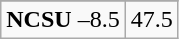<table class="wikitable">
<tr align="center">
</tr>
<tr align="center">
<td><strong>NCSU</strong> –8.5</td>
<td>47.5</td>
</tr>
</table>
